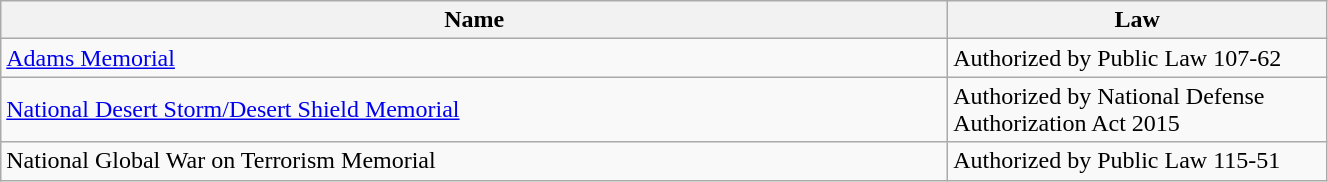<table class="sortable wikitable" style="width:70%">
<tr>
<th style="width:50%;">Name</th>
<th style="width:20%;">Law</th>
</tr>
<tr>
<td><a href='#'>Adams Memorial</a></td>
<td>Authorized by Public Law 107-62</td>
</tr>
<tr>
<td><a href='#'>National Desert Storm/Desert Shield Memorial</a></td>
<td>Authorized by National Defense Authorization Act 2015</td>
</tr>
<tr>
<td>National Global War on Terrorism Memorial</td>
<td>Authorized by Public Law 115-51</td>
</tr>
</table>
